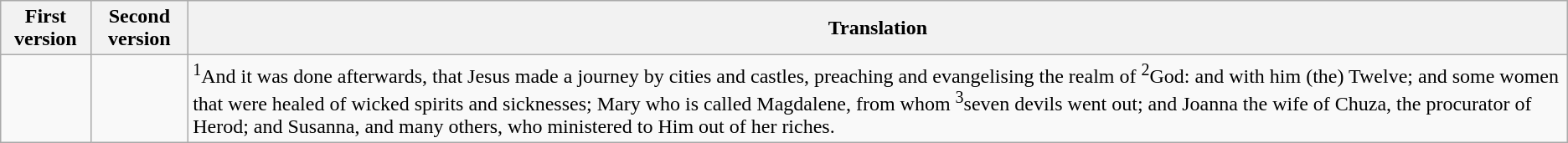<table class="wikitable">
<tr>
<th>First version</th>
<th>Second version</th>
<th>Translation</th>
</tr>
<tr>
<td></td>
<td></td>
<td><sup>1</sup>And it was done afterwards, that Jesus made a journey by cities and castles, preaching and evangelising the realm of <sup>2</sup>God: and with him (the) Twelve; and some women that were healed of wicked spirits and sicknesses; Mary who is called Magdalene, from whom <sup>3</sup>seven devils went out; and Joanna the wife of Chuza, the procurator of Herod; and Susanna, and many others, who ministered to Him out of her riches.</td>
</tr>
</table>
